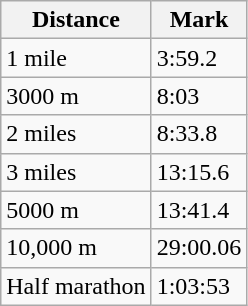<table class="wikitable">
<tr>
<th>Distance</th>
<th>Mark</th>
</tr>
<tr>
<td>1 mile</td>
<td>3:59.2</td>
</tr>
<tr>
<td>3000 m</td>
<td>8:03</td>
</tr>
<tr>
<td>2 miles</td>
<td>8:33.8</td>
</tr>
<tr>
<td>3 miles</td>
<td>13:15.6</td>
</tr>
<tr>
<td>5000 m</td>
<td>13:41.4</td>
</tr>
<tr>
<td>10,000 m</td>
<td>29:00.06</td>
</tr>
<tr>
<td>Half marathon</td>
<td>1:03:53</td>
</tr>
</table>
